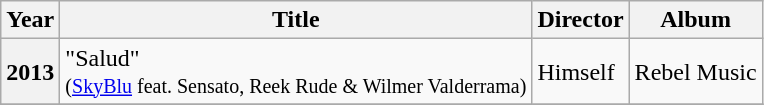<table class="wikitable plainrowheaders sortable">
<tr>
<th>Year</th>
<th>Title</th>
<th>Director</th>
<th>Album</th>
</tr>
<tr>
<th scope="row">2013</th>
<td>"Salud"<br><small>(<a href='#'>SkyBlu</a> feat. Sensato, Reek Rude & Wilmer Valderrama)</small></td>
<td>Himself</td>
<td>Rebel Music</td>
</tr>
<tr>
</tr>
</table>
